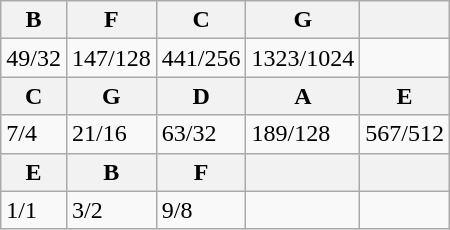<table class="wikitable">
<tr>
<th>B</th>
<th>F</th>
<th>C</th>
<th>G</th>
<th></th>
</tr>
<tr>
<td>49/32</td>
<td>147/128</td>
<td>441/256</td>
<td>1323/1024</td>
<td></td>
</tr>
<tr>
<th>C</th>
<th>G</th>
<th>D</th>
<th>A</th>
<th>E</th>
</tr>
<tr>
<td>7/4</td>
<td>21/16</td>
<td>63/32</td>
<td>189/128</td>
<td>567/512</td>
</tr>
<tr>
<th>E</th>
<th>B</th>
<th>F</th>
<th></th>
<th></th>
</tr>
<tr>
<td>1/1</td>
<td>3/2</td>
<td>9/8</td>
<td></td>
<td></td>
</tr>
</table>
